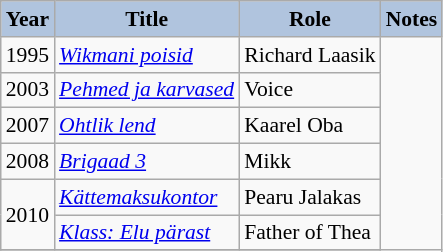<table class="wikitable" style="font-size:90%;">
<tr>
<th style="background:#B0C4DE;">Year</th>
<th style="background:#B0C4DE;">Title</th>
<th style="background:#B0C4DE;">Role</th>
<th style="background:#B0C4DE;">Notes</th>
</tr>
<tr>
<td>1995</td>
<td><em><a href='#'>Wikmani poisid</a></em></td>
<td>Richard Laasik</td>
</tr>
<tr>
<td>2003</td>
<td><em><a href='#'>Pehmed ja karvased</a></em></td>
<td>Voice</td>
</tr>
<tr>
<td>2007</td>
<td><em><a href='#'>Ohtlik lend</a></em></td>
<td>Kaarel Oba</td>
</tr>
<tr>
<td>2008</td>
<td><em><a href='#'>Brigaad 3</a></em></td>
<td>Mikk</td>
</tr>
<tr>
<td rowspan="2">2010</td>
<td><em><a href='#'>Kättemaksukontor</a></em></td>
<td>Pearu Jalakas</td>
</tr>
<tr>
<td><em><a href='#'>Klass: Elu pärast</a></em></td>
<td>Father of Thea</td>
</tr>
<tr>
</tr>
</table>
